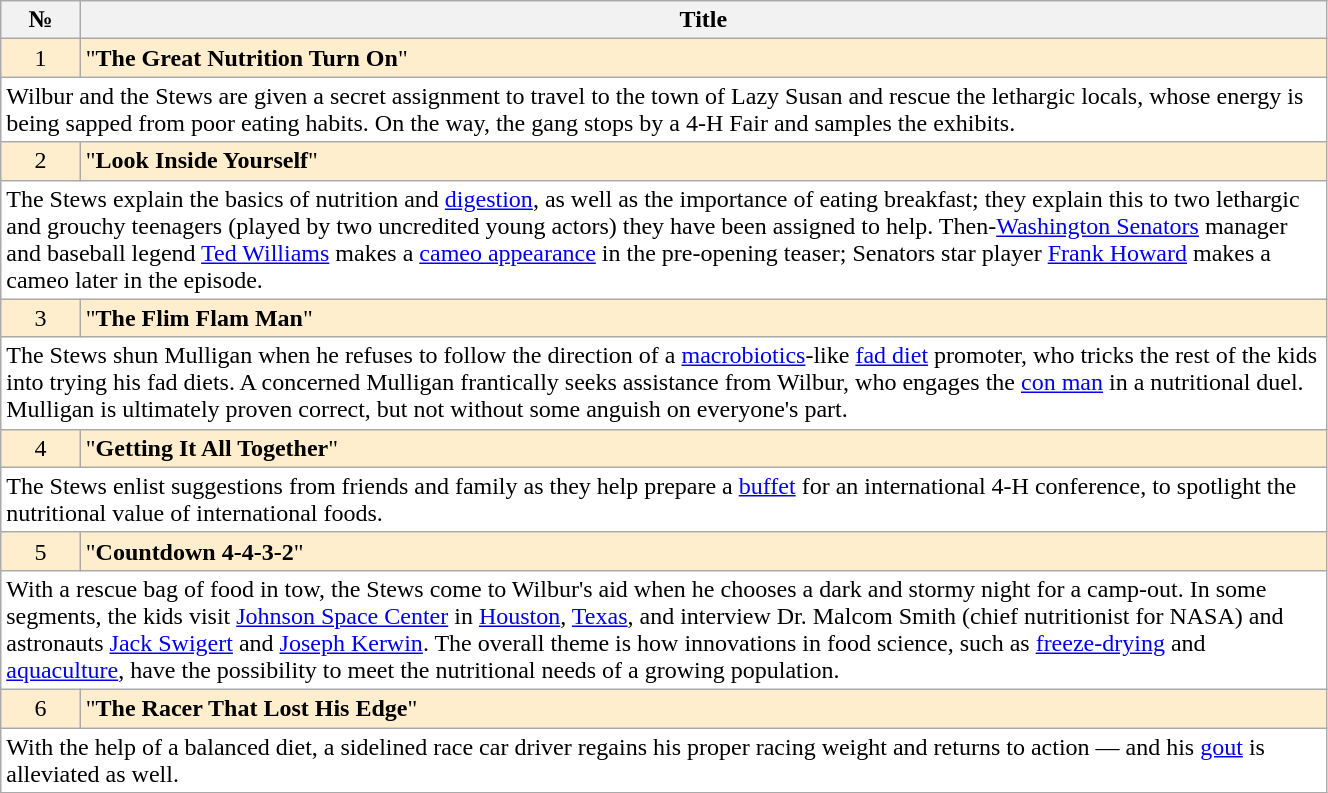<table class=wikitable style="width:70%; background:#FFFFFF">
<tr>
<th width=6%>№</th>
<th>Title</th>
</tr>
<tr bgcolor="FFEECE">
<td align="center">1</td>
<td>"<strong>The Great Nutrition Turn On</strong>"</td>
</tr>
<tr>
<td colspan=2>Wilbur and the Stews are given a secret assignment to travel to the town of Lazy Susan and rescue the lethargic locals, whose energy is being sapped from poor eating habits. On the way, the gang stops by a 4-H Fair and samples the exhibits.</td>
</tr>
<tr bgcolor="FFEECE">
<td align="center">2</td>
<td>"<strong>Look Inside Yourself</strong>"</td>
</tr>
<tr>
<td colspan=2>The Stews explain the basics of nutrition and <a href='#'>digestion</a>, as well as the importance of eating breakfast; they explain this to two lethargic and grouchy teenagers (played by two uncredited young actors) they have been assigned to help. Then-<a href='#'>Washington Senators</a> manager and baseball legend <a href='#'>Ted Williams</a> makes a <a href='#'>cameo appearance</a> in the pre-opening teaser; Senators star player <a href='#'>Frank Howard</a> makes a cameo later in the episode.</td>
</tr>
<tr bgcolor="FFEECE">
<td align="center">3</td>
<td>"<strong>The Flim Flam Man</strong>"</td>
</tr>
<tr>
<td colspan=2>The Stews shun Mulligan when he refuses to follow the direction of a <a href='#'>macrobiotics</a>-like <a href='#'>fad diet</a> promoter, who tricks the rest of the kids into trying his fad diets. A concerned Mulligan frantically seeks assistance from Wilbur, who engages the <a href='#'>con man</a> in a nutritional duel. Mulligan is ultimately proven correct, but not without some anguish on everyone's part.</td>
</tr>
<tr bgcolor="FFEECE">
<td align="center">4</td>
<td>"<strong>Getting It All Together</strong>"</td>
</tr>
<tr>
<td colspan=2>The Stews enlist suggestions from friends and family as they help prepare a <a href='#'>buffet</a> for an international 4-H conference, to spotlight the nutritional value of international foods.</td>
</tr>
<tr bgcolor="FFEECE">
<td align="center">5</td>
<td>"<strong>Countdown 4-4-3-2</strong>"</td>
</tr>
<tr>
<td colspan=2>With a rescue bag of food in tow, the Stews come to Wilbur's aid when he chooses a dark and stormy night for a camp-out. In some segments, the kids visit <a href='#'>Johnson Space Center</a> in <a href='#'>Houston</a>, <a href='#'>Texas</a>, and interview Dr. Malcom Smith (chief nutritionist for NASA) and astronauts <a href='#'>Jack Swigert</a> and <a href='#'>Joseph Kerwin</a>. The overall theme is how innovations in food science, such as <a href='#'>freeze-drying</a> and <a href='#'>aquaculture</a>, have the possibility to meet the nutritional needs of a growing population.</td>
</tr>
<tr bgcolor="FFEECE">
<td align="center">6</td>
<td>"<strong>The Racer That Lost His Edge</strong>"</td>
</tr>
<tr>
<td colspan=2>With the help of a balanced diet, a sidelined race car driver regains his proper racing weight and returns to action — and his <a href='#'>gout</a> is alleviated as well.</td>
</tr>
</table>
